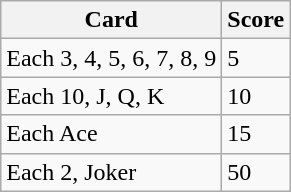<table class="wikitable" border=1>
<tr>
<th>Card</th>
<th>Score</th>
</tr>
<tr>
<td>Each 3, 4, 5, 6, 7, 8, 9</td>
<td>5</td>
</tr>
<tr>
<td>Each 10, J, Q, K</td>
<td>10</td>
</tr>
<tr>
<td>Each Ace</td>
<td>15</td>
</tr>
<tr>
<td>Each 2, Joker</td>
<td>50</td>
</tr>
</table>
